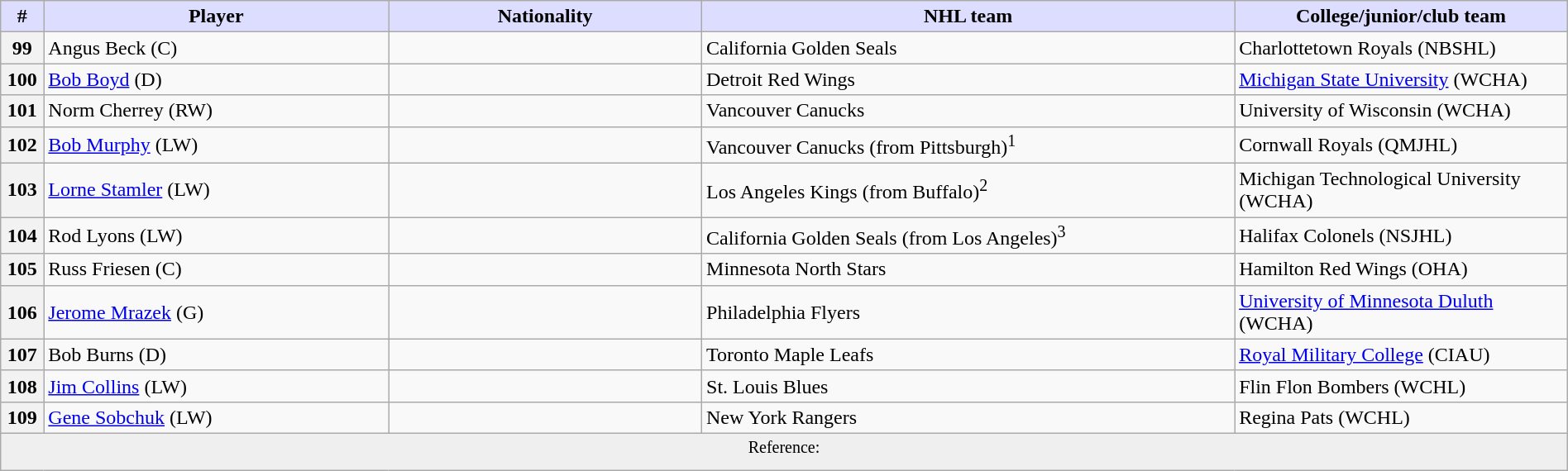<table class="wikitable" style="width: 100%">
<tr>
<th style="background:#ddf; width:2.75%;">#</th>
<th style="background:#ddf; width:22.0%;">Player</th>
<th style="background:#ddf; width:20.0%;">Nationality</th>
<th style="background:#ddf; width:34.0%;">NHL team</th>
<th style="background:#ddf; width:100.0%;">College/junior/club team</th>
</tr>
<tr>
<th>99</th>
<td>Angus Beck (C)</td>
<td></td>
<td>California Golden Seals</td>
<td>Charlottetown Royals (NBSHL)</td>
</tr>
<tr>
<th>100</th>
<td><a href='#'>Bob Boyd</a> (D)</td>
<td></td>
<td>Detroit Red Wings</td>
<td><a href='#'>Michigan State University</a> (WCHA)</td>
</tr>
<tr>
<th>101</th>
<td>Norm Cherrey (RW)</td>
<td></td>
<td>Vancouver Canucks</td>
<td>University of Wisconsin (WCHA)</td>
</tr>
<tr>
<th>102</th>
<td><a href='#'>Bob Murphy</a> (LW)</td>
<td></td>
<td>Vancouver Canucks (from Pittsburgh)<sup>1</sup></td>
<td>Cornwall Royals (QMJHL)</td>
</tr>
<tr>
<th>103</th>
<td><a href='#'>Lorne Stamler</a> (LW)</td>
<td></td>
<td>Los Angeles Kings (from Buffalo)<sup>2</sup></td>
<td>Michigan Technological University (WCHA)</td>
</tr>
<tr>
<th>104</th>
<td>Rod Lyons (LW)</td>
<td></td>
<td>California Golden Seals (from Los Angeles)<sup>3</sup></td>
<td>Halifax Colonels (NSJHL)</td>
</tr>
<tr>
<th>105</th>
<td>Russ Friesen (C)</td>
<td></td>
<td>Minnesota North Stars</td>
<td>Hamilton Red Wings (OHA)</td>
</tr>
<tr>
<th>106</th>
<td><a href='#'>Jerome Mrazek</a> (G)</td>
<td></td>
<td>Philadelphia Flyers</td>
<td><a href='#'>University of Minnesota Duluth</a> (WCHA)</td>
</tr>
<tr>
<th>107</th>
<td>Bob Burns  (D)</td>
<td></td>
<td>Toronto Maple Leafs</td>
<td><a href='#'>Royal Military College</a> (CIAU)</td>
</tr>
<tr>
<th>108</th>
<td><a href='#'>Jim Collins</a>  (LW)</td>
<td></td>
<td>St. Louis Blues</td>
<td>Flin Flon Bombers (WCHL)</td>
</tr>
<tr>
<th>109</th>
<td><a href='#'>Gene Sobchuk</a> (LW)</td>
<td></td>
<td>New York Rangers</td>
<td>Regina Pats (WCHL)</td>
</tr>
<tr>
<td align=center colspan="6" bgcolor="#efefef"><sup>Reference: </sup></td>
</tr>
</table>
